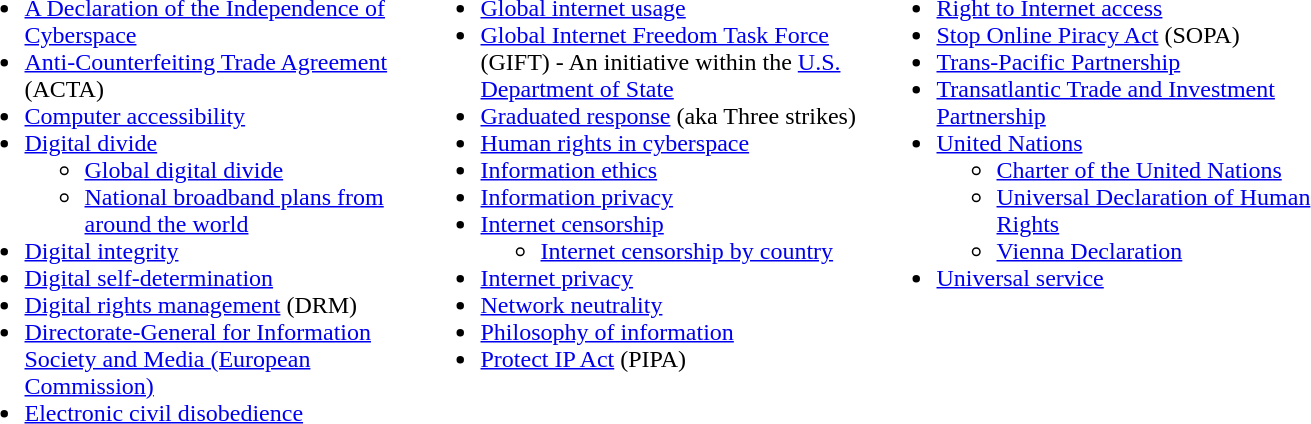<table>
<tr valign="top">
<td width="300px"><br><ul><li><a href='#'>A Declaration of the Independence of Cyberspace</a></li><li><a href='#'>Anti-Counterfeiting Trade Agreement</a> (ACTA)</li><li><a href='#'>Computer accessibility</a></li><li><a href='#'>Digital divide</a><ul><li><a href='#'>Global digital divide</a></li><li><a href='#'>National broadband plans from around the world</a></li></ul></li><li><a href='#'>Digital integrity</a></li><li><a href='#'>Digital self-determination</a></li><li><a href='#'>Digital rights management</a> (DRM)</li><li><a href='#'>Directorate-General for Information Society and Media (European Commission)</a></li><li><a href='#'>Electronic civil disobedience</a></li></ul></td>
<td width="300px"><br><ul><li><a href='#'>Global internet usage</a></li><li><a href='#'>Global Internet Freedom Task Force</a> (GIFT) - An initiative within the <a href='#'>U.S. Department of State</a></li><li><a href='#'>Graduated response</a> (aka Three strikes)</li><li><a href='#'>Human rights in cyberspace</a></li><li><a href='#'>Information ethics</a></li><li><a href='#'>Information privacy</a></li><li><a href='#'>Internet censorship</a><ul><li><a href='#'>Internet censorship by country</a></li></ul></li><li><a href='#'>Internet privacy</a></li><li><a href='#'>Network neutrality</a></li><li><a href='#'>Philosophy of information</a></li><li><a href='#'>Protect IP Act</a> (PIPA)</li></ul></td>
<td width="300px"><br><ul><li><a href='#'>Right to Internet access</a></li><li><a href='#'>Stop Online Piracy Act</a> (SOPA)</li><li><a href='#'>Trans-Pacific Partnership</a></li><li><a href='#'>Transatlantic Trade and Investment Partnership</a></li><li><a href='#'>United Nations</a><ul><li><a href='#'>Charter of the United Nations</a></li><li><a href='#'>Universal Declaration of Human Rights</a></li><li><a href='#'>Vienna Declaration</a></li></ul></li><li><a href='#'>Universal service</a></li></ul></td>
</tr>
</table>
